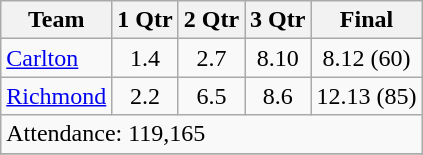<table class="wikitable">
<tr>
<th>Team</th>
<th>1 Qtr</th>
<th>2 Qtr</th>
<th>3 Qtr</th>
<th>Final</th>
</tr>
<tr>
<td><a href='#'>Carlton</a></td>
<td align=center>1.4</td>
<td align=center>2.7</td>
<td align=center>8.10</td>
<td align=center>8.12 (60)</td>
</tr>
<tr>
<td><a href='#'>Richmond</a></td>
<td align=center>2.2</td>
<td align=center>6.5</td>
<td align=center>8.6</td>
<td align=center>12.13 (85)</td>
</tr>
<tr>
<td colspan=5>Attendance: 119,165</td>
</tr>
<tr>
</tr>
</table>
